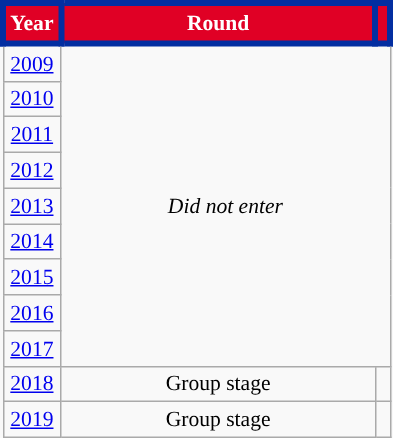<table class="wikitable" style="text-align: center; font-size:90%">
<tr style="color:white;">
<th style="background:#e00025; border: 4px solid #032ea1;">Year</th>
<th style="background:#e00025; border: 4px solid #032ea1; width:200px">Round</th>
<th style="background:#e00025; border: 4px solid #032ea1;"></th>
</tr>
<tr>
<td><a href='#'>2009</a></td>
<td colspan="2" rowspan="9"><em>Did not enter</em></td>
</tr>
<tr>
<td><a href='#'>2010</a></td>
</tr>
<tr>
<td><a href='#'>2011</a></td>
</tr>
<tr>
<td><a href='#'>2012</a></td>
</tr>
<tr>
<td><a href='#'>2013</a></td>
</tr>
<tr>
<td><a href='#'>2014</a></td>
</tr>
<tr>
<td><a href='#'>2015</a></td>
</tr>
<tr>
<td><a href='#'>2016</a></td>
</tr>
<tr>
<td><a href='#'>2017</a></td>
</tr>
<tr>
<td><a href='#'>2018</a></td>
<td>Group stage</td>
<td></td>
</tr>
<tr>
<td><a href='#'>2019</a></td>
<td>Group stage</td>
<td></td>
</tr>
</table>
